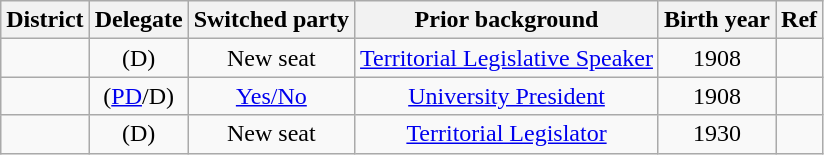<table class="sortable wikitable" style="text-align:center">
<tr>
<th>District</th>
<th>Delegate</th>
<th>Switched party</th>
<th>Prior background</th>
<th>Birth year</th>
<th>Ref</th>
</tr>
<tr>
<td></td>
<td> (D)</td>
<td>New seat</td>
<td><a href='#'>Territorial Legislative Speaker</a></td>
<td>1908</td>
<td></td>
</tr>
<tr>
<td></td>
<td> (<a href='#'>PD</a>/D)</td>
<td><a href='#'>Yes/No</a></td>
<td><a href='#'>University President</a></td>
<td>1908</td>
<td></td>
</tr>
<tr>
<td></td>
<td> (D)</td>
<td>New seat</td>
<td><a href='#'>Territorial Legislator</a></td>
<td>1930</td>
<td></td>
</tr>
</table>
